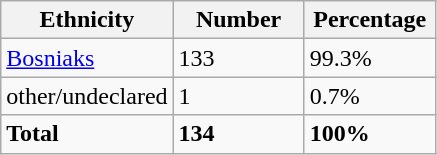<table class="wikitable">
<tr>
<th width="100px">Ethnicity</th>
<th width="80px">Number</th>
<th width="80px">Percentage</th>
</tr>
<tr>
<td><a href='#'>Bosniaks</a></td>
<td>133</td>
<td>99.3%</td>
</tr>
<tr>
<td>other/undeclared</td>
<td>1</td>
<td>0.7%</td>
</tr>
<tr>
<td><strong>Total</strong></td>
<td><strong>134</strong></td>
<td><strong>100%</strong></td>
</tr>
</table>
